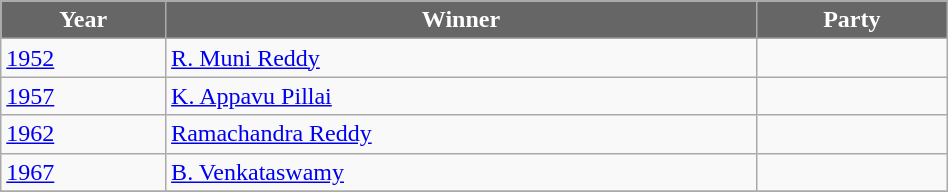<table class="wikitable" width="50%">
<tr>
<th style="background-color:#666666; color:white">Year</th>
<th style="background-color:#666666; color:white">Winner</th>
<th style="background-color:#666666; color:white" colspan="2">Party</th>
</tr>
<tr>
<td><a href='#'>1952</a></td>
<td><a href='#'>R. Muni Reddy</a></td>
<td></td>
</tr>
<tr>
<td><a href='#'>1957</a></td>
<td><a href='#'>K. Appavu Pillai</a></td>
<td></td>
</tr>
<tr>
<td><a href='#'>1962</a></td>
<td><a href='#'>Ramachandra Reddy</a></td>
<td></td>
</tr>
<tr>
<td><a href='#'>1967</a></td>
<td><a href='#'>B. Venkataswamy</a></td>
<td></td>
</tr>
<tr>
</tr>
</table>
